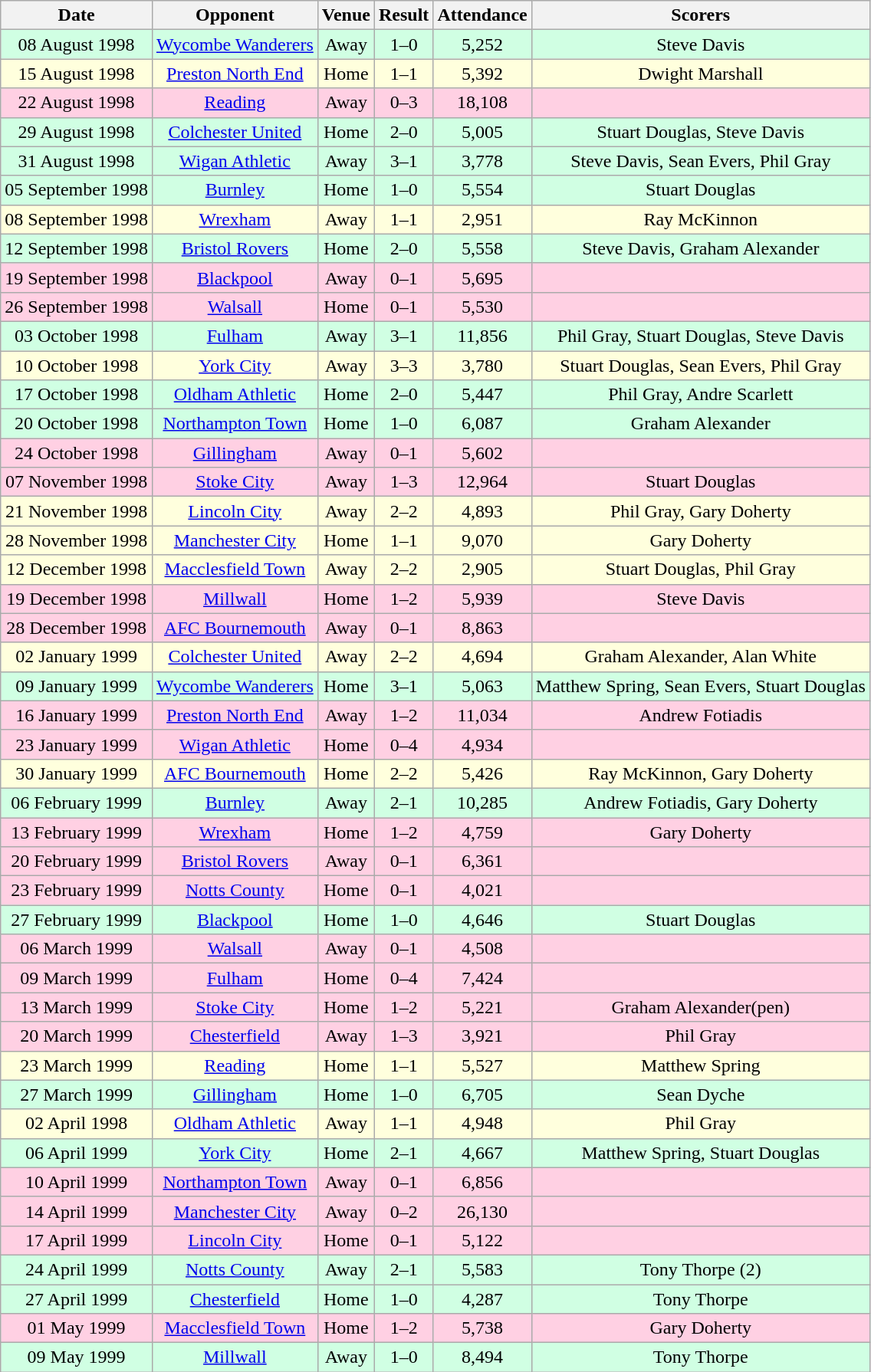<table class="wikitable sortable" style="text-align:center">
<tr>
<th>Date</th>
<th>Opponent</th>
<th>Venue</th>
<th>Result</th>
<th>Attendance</th>
<th>Scorers</th>
</tr>
<tr style="background-color: #d0ffe3;">
<td>08 August 1998</td>
<td><a href='#'>Wycombe Wanderers</a></td>
<td>Away</td>
<td>1–0</td>
<td>5,252</td>
<td>Steve Davis</td>
</tr>
<tr style="background-color: #ffffdd;">
<td>15 August 1998</td>
<td><a href='#'>Preston North End</a></td>
<td>Home</td>
<td>1–1</td>
<td>5,392</td>
<td>Dwight Marshall</td>
</tr>
<tr style="background-color: #ffd0e3;">
<td>22 August 1998</td>
<td><a href='#'>Reading</a></td>
<td>Away</td>
<td>0–3</td>
<td>18,108</td>
<td></td>
</tr>
<tr style="background-color: #d0ffe3;">
<td>29 August 1998</td>
<td><a href='#'>Colchester United</a></td>
<td>Home</td>
<td>2–0</td>
<td>5,005</td>
<td>Stuart Douglas, Steve Davis</td>
</tr>
<tr style="background-color: #d0ffe3;">
<td>31 August 1998</td>
<td><a href='#'>Wigan Athletic</a></td>
<td>Away</td>
<td>3–1</td>
<td>3,778</td>
<td>Steve Davis, Sean Evers, Phil Gray</td>
</tr>
<tr style="background-color: #d0ffe3;">
<td>05 September 1998</td>
<td><a href='#'>Burnley</a></td>
<td>Home</td>
<td>1–0</td>
<td>5,554</td>
<td>Stuart Douglas</td>
</tr>
<tr style="background-color: #ffffdd;">
<td>08 September 1998</td>
<td><a href='#'>Wrexham</a></td>
<td>Away</td>
<td>1–1</td>
<td>2,951</td>
<td>Ray McKinnon</td>
</tr>
<tr style="background-color: #d0ffe3;">
<td>12 September 1998</td>
<td><a href='#'>Bristol Rovers</a></td>
<td>Home</td>
<td>2–0</td>
<td>5,558</td>
<td>Steve Davis, Graham Alexander</td>
</tr>
<tr style="background-color: #ffd0e3;">
<td>19 September 1998</td>
<td><a href='#'>Blackpool</a></td>
<td>Away</td>
<td>0–1</td>
<td>5,695</td>
<td></td>
</tr>
<tr style="background-color: #ffd0e3;">
<td>26 September 1998</td>
<td><a href='#'>Walsall</a></td>
<td>Home</td>
<td>0–1</td>
<td>5,530</td>
<td></td>
</tr>
<tr style="background-color: #d0ffe3;">
<td>03 October 1998</td>
<td><a href='#'>Fulham</a></td>
<td>Away</td>
<td>3–1</td>
<td>11,856</td>
<td>Phil Gray, Stuart Douglas, Steve Davis</td>
</tr>
<tr style="background-color: #ffffdd;">
<td>10 October 1998</td>
<td><a href='#'>York City</a></td>
<td>Away</td>
<td>3–3</td>
<td>3,780</td>
<td>Stuart Douglas, Sean Evers, Phil Gray</td>
</tr>
<tr style="background-color: #d0ffe3;">
<td>17 October 1998</td>
<td><a href='#'>Oldham Athletic</a></td>
<td>Home</td>
<td>2–0</td>
<td>5,447</td>
<td>Phil Gray, Andre Scarlett</td>
</tr>
<tr style="background-color: #d0ffe3;">
<td>20 October 1998</td>
<td><a href='#'>Northampton Town</a></td>
<td>Home</td>
<td>1–0</td>
<td>6,087</td>
<td>Graham Alexander</td>
</tr>
<tr style="background-color: #ffd0e3;">
<td>24 October 1998</td>
<td><a href='#'>Gillingham</a></td>
<td>Away</td>
<td>0–1</td>
<td>5,602</td>
<td></td>
</tr>
<tr style="background-color: #ffd0e3;">
<td>07 November 1998</td>
<td><a href='#'>Stoke City</a></td>
<td>Away</td>
<td>1–3</td>
<td>12,964</td>
<td>Stuart Douglas</td>
</tr>
<tr style="background-color: #ffffdd;">
<td>21 November 1998</td>
<td><a href='#'>Lincoln City</a></td>
<td>Away</td>
<td>2–2</td>
<td>4,893</td>
<td>Phil Gray, Gary Doherty</td>
</tr>
<tr style="background-color: #ffffdd;">
<td>28 November 1998</td>
<td><a href='#'>Manchester City</a></td>
<td>Home</td>
<td>1–1</td>
<td>9,070</td>
<td>Gary Doherty</td>
</tr>
<tr style="background-color: #ffffdd;">
<td>12 December 1998</td>
<td><a href='#'>Macclesfield Town</a></td>
<td>Away</td>
<td>2–2</td>
<td>2,905</td>
<td>Stuart Douglas, Phil Gray</td>
</tr>
<tr style="background-color: #ffd0e3;">
<td>19 December 1998</td>
<td><a href='#'>Millwall</a></td>
<td>Home</td>
<td>1–2</td>
<td>5,939</td>
<td>Steve Davis</td>
</tr>
<tr style="background-color: #ffd0e3;">
<td>28 December 1998</td>
<td><a href='#'>AFC Bournemouth</a></td>
<td>Away</td>
<td>0–1</td>
<td>8,863</td>
<td></td>
</tr>
<tr style="background-color: #ffffdd;">
<td>02 January 1999</td>
<td><a href='#'>Colchester United</a></td>
<td>Away</td>
<td>2–2</td>
<td>4,694</td>
<td>Graham Alexander, Alan White</td>
</tr>
<tr style="background-color: #d0ffe3;">
<td>09 January 1999</td>
<td><a href='#'>Wycombe Wanderers</a></td>
<td>Home</td>
<td>3–1</td>
<td>5,063</td>
<td>Matthew Spring, Sean Evers, Stuart Douglas</td>
</tr>
<tr style="background-color: #ffd0e3;">
<td>16 January 1999</td>
<td><a href='#'>Preston North End</a></td>
<td>Away</td>
<td>1–2</td>
<td>11,034</td>
<td>Andrew Fotiadis</td>
</tr>
<tr style="background-color: #ffd0e3;">
<td>23 January 1999</td>
<td><a href='#'>Wigan Athletic</a></td>
<td>Home</td>
<td>0–4</td>
<td>4,934</td>
<td></td>
</tr>
<tr style="background-color: #ffffdd;">
<td>30 January 1999</td>
<td><a href='#'>AFC Bournemouth</a></td>
<td>Home</td>
<td>2–2</td>
<td>5,426</td>
<td>Ray McKinnon, Gary Doherty</td>
</tr>
<tr style="background-color: #d0ffe3;">
<td>06 February 1999</td>
<td><a href='#'>Burnley</a></td>
<td>Away</td>
<td>2–1</td>
<td>10,285</td>
<td>Andrew Fotiadis, Gary Doherty</td>
</tr>
<tr style="background-color: #ffd0e3;">
<td>13 February 1999</td>
<td><a href='#'>Wrexham</a></td>
<td>Home</td>
<td>1–2</td>
<td>4,759</td>
<td>Gary Doherty</td>
</tr>
<tr style="background-color: #ffd0e3;">
<td>20 February 1999</td>
<td><a href='#'>Bristol Rovers</a></td>
<td>Away</td>
<td>0–1</td>
<td>6,361</td>
<td></td>
</tr>
<tr style="background-color: #ffd0e3;">
<td>23 February 1999</td>
<td><a href='#'>Notts County</a></td>
<td>Home</td>
<td>0–1</td>
<td>4,021</td>
<td></td>
</tr>
<tr style="background-color: #d0ffe3;">
<td>27 February 1999</td>
<td><a href='#'>Blackpool</a></td>
<td>Home</td>
<td>1–0</td>
<td>4,646</td>
<td>Stuart Douglas</td>
</tr>
<tr style="background-color: #ffd0e3;">
<td>06 March 1999</td>
<td><a href='#'>Walsall</a></td>
<td>Away</td>
<td>0–1</td>
<td>4,508</td>
<td></td>
</tr>
<tr style="background-color: #ffd0e3;">
<td>09 March 1999</td>
<td><a href='#'>Fulham</a></td>
<td>Home</td>
<td>0–4</td>
<td>7,424</td>
<td></td>
</tr>
<tr style="background-color: #ffd0e3;">
<td>13 March 1999</td>
<td><a href='#'>Stoke City</a></td>
<td>Home</td>
<td>1–2</td>
<td>5,221</td>
<td>Graham Alexander(pen)</td>
</tr>
<tr style="background-color: #ffd0e3;">
<td>20 March 1999</td>
<td><a href='#'>Chesterfield</a></td>
<td>Away</td>
<td>1–3</td>
<td>3,921</td>
<td>Phil Gray</td>
</tr>
<tr style="background-color: #ffffdd;">
<td>23 March 1999</td>
<td><a href='#'>Reading</a></td>
<td>Home</td>
<td>1–1</td>
<td>5,527</td>
<td>Matthew Spring</td>
</tr>
<tr style="background-color: #d0ffe3;">
<td>27 March 1999</td>
<td><a href='#'>Gillingham</a></td>
<td>Home</td>
<td>1–0</td>
<td>6,705</td>
<td>Sean Dyche</td>
</tr>
<tr style="background-color: #ffffdd;">
<td>02 April 1998</td>
<td><a href='#'>Oldham Athletic</a></td>
<td>Away</td>
<td>1–1</td>
<td>4,948</td>
<td>Phil Gray</td>
</tr>
<tr style="background-color: #d0ffe3;">
<td>06 April 1999</td>
<td><a href='#'>York City</a></td>
<td>Home</td>
<td>2–1</td>
<td>4,667</td>
<td>Matthew Spring, Stuart Douglas</td>
</tr>
<tr style="background-color: #ffd0e3;">
<td>10 April 1999</td>
<td><a href='#'>Northampton Town</a></td>
<td>Away</td>
<td>0–1</td>
<td>6,856</td>
<td></td>
</tr>
<tr style="background-color: #ffd0e3;">
<td>14 April 1999</td>
<td><a href='#'>Manchester City</a></td>
<td>Away</td>
<td>0–2</td>
<td>26,130</td>
<td></td>
</tr>
<tr style="background-color: #ffd0e3;">
<td>17 April 1999</td>
<td><a href='#'>Lincoln City</a></td>
<td>Home</td>
<td>0–1</td>
<td>5,122</td>
<td></td>
</tr>
<tr style="background-color: #d0ffe3;">
<td>24 April 1999</td>
<td><a href='#'>Notts County</a></td>
<td>Away</td>
<td>2–1</td>
<td>5,583</td>
<td>Tony Thorpe (2)</td>
</tr>
<tr style="background-color: #d0ffe3;">
<td>27 April 1999</td>
<td><a href='#'>Chesterfield</a></td>
<td>Home</td>
<td>1–0</td>
<td>4,287</td>
<td>Tony Thorpe</td>
</tr>
<tr style="background-color: #ffd0e3;">
<td>01 May 1999</td>
<td><a href='#'>Macclesfield Town</a></td>
<td>Home</td>
<td>1–2</td>
<td>5,738</td>
<td>Gary Doherty</td>
</tr>
<tr style="background-color: #d0ffe3;">
<td>09 May 1999</td>
<td><a href='#'>Millwall</a></td>
<td>Away</td>
<td>1–0</td>
<td>8,494</td>
<td>Tony Thorpe</td>
</tr>
</table>
